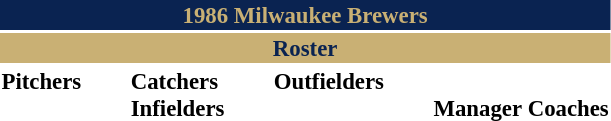<table class="toccolours" style="font-size: 95%;">
<tr>
<th colspan="10" style="background-color: #0a2351; color: #c9b074; text-align: center;">1986 Milwaukee Brewers</th>
</tr>
<tr>
<td colspan="10" style="background-color: #c9b074; color: #0a2351; text-align: center;"><strong>Roster</strong></td>
</tr>
<tr>
<td valign="top"><strong>Pitchers</strong><br>















</td>
<td width="25px"></td>
<td valign="top"><strong>Catchers</strong><br>


<strong>Infielders</strong>










</td>
<td width="25px"></td>
<td valign="top"><strong>Outfielders</strong><br>






</td>
<td width="25px"></td>
<td valign="top"><br><strong>Manager</strong>
 
 
<strong>Coaches</strong>

 
 

</td>
</tr>
<tr>
</tr>
</table>
